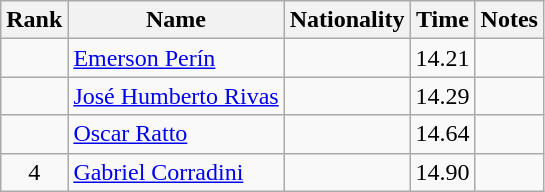<table class="wikitable sortable" style="text-align:center">
<tr>
<th>Rank</th>
<th>Name</th>
<th>Nationality</th>
<th>Time</th>
<th>Notes</th>
</tr>
<tr>
<td></td>
<td align=left><a href='#'>Emerson Perín</a></td>
<td align=left></td>
<td>14.21</td>
<td></td>
</tr>
<tr>
<td></td>
<td align=left><a href='#'>José Humberto Rivas</a></td>
<td align=left></td>
<td>14.29</td>
<td></td>
</tr>
<tr>
<td></td>
<td align=left><a href='#'>Oscar Ratto</a></td>
<td align=left></td>
<td>14.64</td>
<td></td>
</tr>
<tr>
<td>4</td>
<td align=left><a href='#'>Gabriel Corradini</a></td>
<td align=left></td>
<td>14.90</td>
<td></td>
</tr>
</table>
